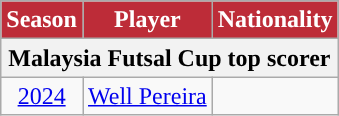<table class="wikitable">
<tr>
<th style="background:#bd2c38; color:white;">Season</th>
<th style="background:#bd2c38; color:white;">Player</th>
<th style="background:#bd2c38; color:white;">Nationality</th>
</tr>
<tr>
<th colspan="3">Malaysia Futsal Cup top scorer</th>
</tr>
<tr>
<td align="center"><a href='#'>2024</a></td>
<td><a href='#'>Well Pereira</a></td>
<td></td>
</tr>
</table>
